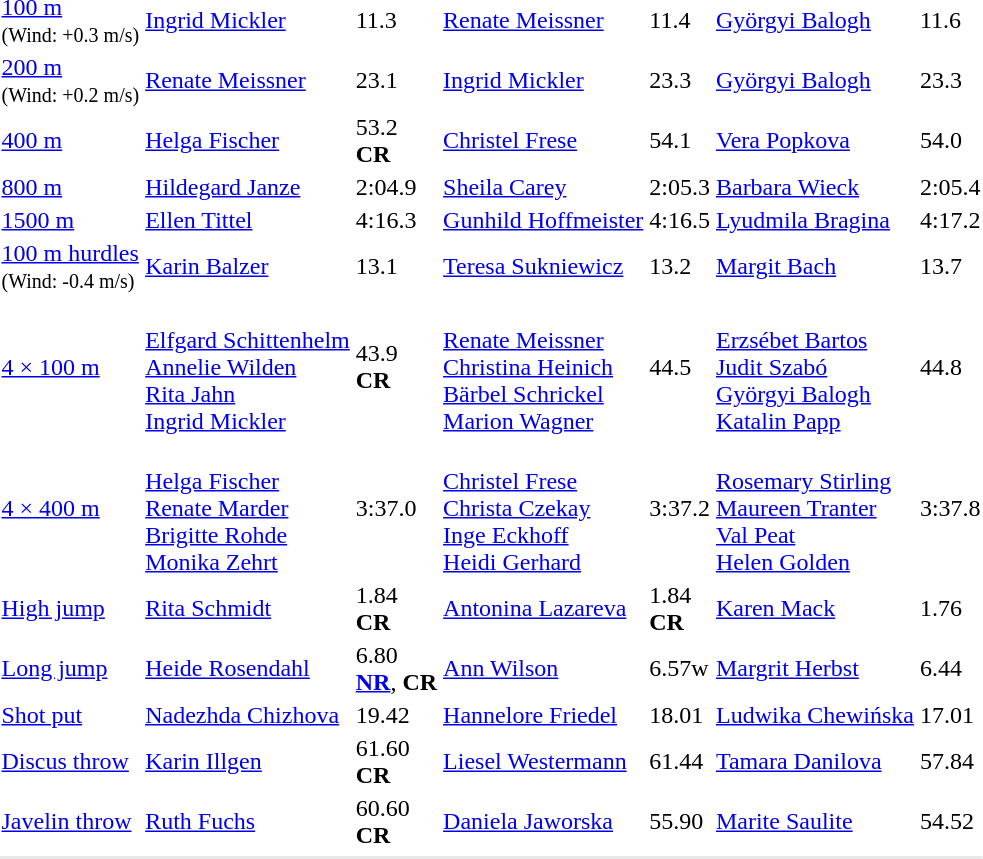<table>
<tr>
<td><a href='#'>100 m</a><br><small>(Wind: +0.3 m/s)</small></td>
<td><a href='#'>Ingrid Mickler</a><br></td>
<td>11.3</td>
<td><a href='#'>Renate Meissner</a><br></td>
<td>11.4</td>
<td><a href='#'>Györgyi Balogh</a><br></td>
<td>11.6</td>
</tr>
<tr>
<td><a href='#'>200 m</a><br><small>(Wind: +0.2 m/s)</small></td>
<td><a href='#'>Renate Meissner</a><br></td>
<td>23.1</td>
<td><a href='#'>Ingrid Mickler</a><br></td>
<td>23.3</td>
<td><a href='#'>Györgyi Balogh</a><br></td>
<td>23.3</td>
</tr>
<tr>
<td><a href='#'>400 m</a></td>
<td><a href='#'>Helga Fischer</a><br></td>
<td>53.2<br><strong>CR</strong></td>
<td><a href='#'>Christel Frese</a><br></td>
<td>54.1</td>
<td><a href='#'>Vera Popkova</a><br></td>
<td>54.0</td>
</tr>
<tr>
<td><a href='#'>800 m</a></td>
<td><a href='#'>Hildegard Janze</a><br></td>
<td>2:04.9</td>
<td><a href='#'>Sheila Carey</a><br></td>
<td>2:05.3</td>
<td><a href='#'>Barbara Wieck</a><br></td>
<td>2:05.4</td>
</tr>
<tr>
<td><a href='#'>1500 m</a></td>
<td><a href='#'>Ellen Tittel</a><br></td>
<td>4:16.3</td>
<td><a href='#'>Gunhild Hoffmeister</a><br></td>
<td>4:16.5</td>
<td><a href='#'>Lyudmila Bragina</a><br></td>
<td>4:17.2</td>
</tr>
<tr>
<td><a href='#'>100 m hurdles</a><br><small>(Wind: -0.4 m/s)</small></td>
<td><a href='#'>Karin Balzer</a><br></td>
<td>13.1</td>
<td><a href='#'>Teresa Sukniewicz</a><br></td>
<td>13.2</td>
<td><a href='#'>Margit Bach</a><br></td>
<td>13.7</td>
</tr>
<tr>
<td><a href='#'>4 × 100 m</a></td>
<td><br><a href='#'>Elfgard Schittenhelm</a><br><a href='#'>Annelie Wilden</a><br><a href='#'>Rita Jahn</a><br><a href='#'>Ingrid Mickler</a></td>
<td>43.9<br><strong>CR</strong></td>
<td><br><a href='#'>Renate Meissner</a><br><a href='#'>Christina Heinich</a><br><a href='#'>Bärbel Schrickel</a><br><a href='#'>Marion Wagner</a></td>
<td>44.5</td>
<td><br><a href='#'>Erzsébet Bartos</a><br><a href='#'>Judit Szabó</a><br><a href='#'>Györgyi Balogh</a><br><a href='#'>Katalin Papp</a></td>
<td>44.8</td>
</tr>
<tr>
<td><a href='#'>4 × 400 m</a></td>
<td><br><a href='#'>Helga Fischer</a><br><a href='#'>Renate Marder</a><br><a href='#'>Brigitte Rohde</a><br><a href='#'>Monika Zehrt</a></td>
<td>3:37.0</td>
<td><br><a href='#'>Christel Frese</a><br><a href='#'>Christa Czekay</a><br><a href='#'>Inge Eckhoff</a><br><a href='#'>Heidi Gerhard</a></td>
<td>3:37.2</td>
<td><br><a href='#'>Rosemary Stirling</a><br><a href='#'>Maureen Tranter</a><br><a href='#'>Val Peat</a><br><a href='#'>Helen Golden</a></td>
<td>3:37.8</td>
</tr>
<tr>
<td><a href='#'>High jump</a></td>
<td><a href='#'>Rita Schmidt</a><br></td>
<td>1.84<br><strong>CR</strong></td>
<td><a href='#'>Antonina Lazareva</a><br></td>
<td>1.84<br><strong>CR</strong></td>
<td><a href='#'>Karen Mack</a><br></td>
<td>1.76</td>
</tr>
<tr>
<td><a href='#'>Long jump</a></td>
<td><a href='#'>Heide Rosendahl</a><br></td>
<td>6.80<br><strong><a href='#'>NR</a></strong>, <strong>CR</strong></td>
<td><a href='#'>Ann Wilson</a><br></td>
<td>6.57w</td>
<td><a href='#'>Margrit Herbst</a><br></td>
<td>6.44</td>
</tr>
<tr>
<td><a href='#'>Shot put</a></td>
<td><a href='#'>Nadezhda Chizhova</a><br></td>
<td>19.42</td>
<td><a href='#'>Hannelore Friedel</a><br></td>
<td>18.01</td>
<td><a href='#'>Ludwika Chewińska</a><br></td>
<td>17.01</td>
</tr>
<tr>
<td><a href='#'>Discus throw</a></td>
<td><a href='#'>Karin Illgen</a><br></td>
<td>61.60<br><strong>CR</strong></td>
<td><a href='#'>Liesel Westermann</a><br></td>
<td>61.44</td>
<td><a href='#'>Tamara Danilova</a><br></td>
<td>57.84</td>
</tr>
<tr>
<td><a href='#'>Javelin throw</a></td>
<td><a href='#'>Ruth Fuchs</a><br></td>
<td>60.60<br><strong>CR</strong></td>
<td><a href='#'>Daniela Jaworska</a><br></td>
<td>55.90</td>
<td><a href='#'>Marite Saulite</a><br></td>
<td>54.52</td>
</tr>
<tr>
</tr>
<tr bgcolor= e8e8e8>
<td colspan=7></td>
</tr>
</table>
